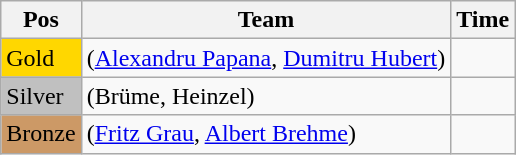<table class="wikitable">
<tr>
<th>Pos</th>
<th>Team</th>
<th>Time</th>
</tr>
<tr>
<td style="background:gold">Gold</td>
<td> (<a href='#'>Alexandru Papana</a>, <a href='#'>Dumitru Hubert</a>)</td>
<td></td>
</tr>
<tr>
<td style="background:silver">Silver</td>
<td> (Brüme, Heinzel)</td>
<td></td>
</tr>
<tr>
<td style="background:#cc9966">Bronze</td>
<td> (<a href='#'>Fritz Grau</a>, <a href='#'>Albert Brehme</a>)</td>
<td></td>
</tr>
</table>
